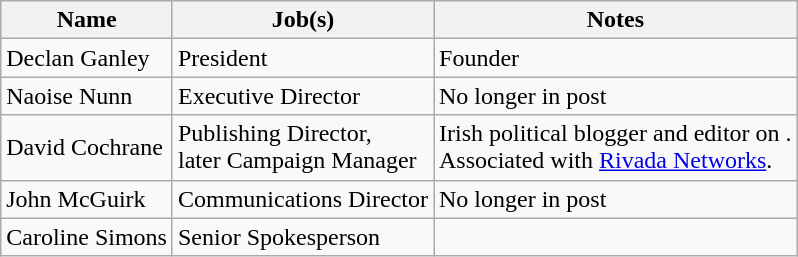<table class="wikitable">
<tr>
<th>Name</th>
<th>Job(s)</th>
<th>Notes</th>
</tr>
<tr>
<td>Declan Ganley</td>
<td>President</td>
<td>Founder</td>
</tr>
<tr>
<td>Naoise Nunn</td>
<td>Executive Director</td>
<td>No longer in post</td>
</tr>
<tr>
<td>David Cochrane</td>
<td>Publishing Director,<br>later Campaign Manager</td>
<td>Irish political blogger and editor on .<br>Associated with <a href='#'>Rivada Networks</a>.</td>
</tr>
<tr>
<td>John McGuirk</td>
<td>Communications Director</td>
<td>No longer in post</td>
</tr>
<tr>
<td>Caroline Simons</td>
<td>Senior Spokesperson</td>
<td></td>
</tr>
</table>
